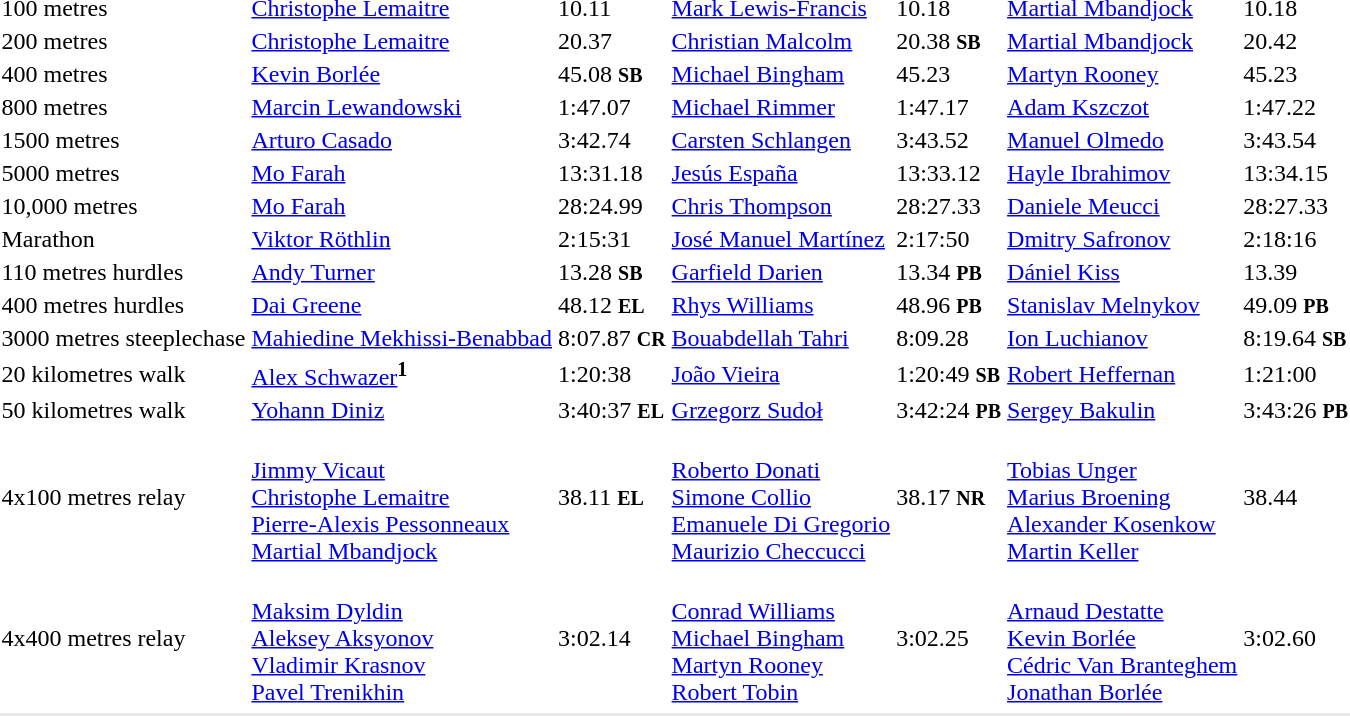<table>
<tr>
<td>100 metres <br></td>
<td><a href='#'>Christophe Lemaitre</a> <br><em></em></td>
<td>10.11</td>
<td><a href='#'>Mark Lewis-Francis</a> <br><em></em></td>
<td>10.18</td>
<td><a href='#'>Martial Mbandjock</a> <br><em></em></td>
<td>10.18</td>
</tr>
<tr>
<td>200 metres<br></td>
<td><a href='#'>Christophe Lemaitre</a> <br><em></em></td>
<td>20.37</td>
<td><a href='#'>Christian Malcolm</a> <br><em></em></td>
<td>20.38 <small><strong>SB</strong></small></td>
<td><a href='#'>Martial Mbandjock</a> <br><em></em></td>
<td>20.42</td>
</tr>
<tr>
<td>400 metres<br></td>
<td><a href='#'>Kevin Borlée</a> <br><em></em></td>
<td>45.08 <small><strong>SB</strong></small></td>
<td><a href='#'>Michael Bingham</a> <br><em></em></td>
<td>45.23</td>
<td><a href='#'>Martyn Rooney</a> <br><em></em></td>
<td>45.23</td>
</tr>
<tr>
<td>800 metres<br></td>
<td><a href='#'>Marcin Lewandowski</a> <br><em></em></td>
<td>1:47.07</td>
<td><a href='#'>Michael Rimmer</a> <br><em></em></td>
<td>1:47.17</td>
<td><a href='#'>Adam Kszczot</a> <br><em></em></td>
<td>1:47.22</td>
</tr>
<tr>
<td>1500 metres<br></td>
<td><a href='#'>Arturo Casado</a> <br><em></em></td>
<td>3:42.74</td>
<td><a href='#'>Carsten Schlangen</a> <br><em></em></td>
<td>3:43.52</td>
<td><a href='#'>Manuel Olmedo</a> <br><em></em></td>
<td>3:43.54</td>
</tr>
<tr>
<td>5000 metres<br></td>
<td><a href='#'>Mo Farah</a> <br><em></em></td>
<td>13:31.18</td>
<td><a href='#'>Jesús España</a> <br><em></em></td>
<td>13:33.12</td>
<td><a href='#'>Hayle Ibrahimov</a> <br><em></em></td>
<td>13:34.15</td>
</tr>
<tr>
<td>10,000 metres<br></td>
<td><a href='#'>Mo Farah</a> <br><em></em></td>
<td>28:24.99</td>
<td><a href='#'>Chris Thompson</a> <br><em></em></td>
<td>28:27.33</td>
<td><a href='#'>Daniele Meucci</a> <br><em></em></td>
<td>28:27.33</td>
</tr>
<tr>
<td>Marathon<br></td>
<td><a href='#'>Viktor Röthlin</a> <br><em></em></td>
<td>2:15:31</td>
<td><a href='#'>José Manuel Martínez</a> <br><em></em></td>
<td>2:17:50</td>
<td><a href='#'>Dmitry Safronov</a> <br><em></em></td>
<td>2:18:16</td>
</tr>
<tr>
<td>110 metres hurdles<br></td>
<td><a href='#'>Andy Turner</a> <br><em></em></td>
<td>13.28 <small><strong>SB</strong></small></td>
<td><a href='#'>Garfield Darien</a> <br><em></em></td>
<td>13.34 <small><strong>PB</strong></small></td>
<td><a href='#'>Dániel Kiss</a> <br><em></em></td>
<td>13.39</td>
</tr>
<tr>
<td>400 metres hurdles<br></td>
<td><a href='#'>Dai Greene</a> <br><em></em></td>
<td>48.12 <small><strong>EL</strong></small></td>
<td><a href='#'>Rhys Williams</a> <br><em></em></td>
<td>48.96 <small><strong>PB</strong></small></td>
<td><a href='#'>Stanislav Melnykov</a> <br><em></em></td>
<td>49.09 <small><strong>PB</strong></small></td>
</tr>
<tr>
<td>3000 metres steeplechase<br></td>
<td><a href='#'>Mahiedine Mekhissi-Benabbad</a> <br><em></em></td>
<td>8:07.87 <small><strong>CR</strong></small></td>
<td><a href='#'>Bouabdellah Tahri</a><br><em></em></td>
<td>8:09.28</td>
<td><a href='#'>Ion Luchianov</a><br><em></em></td>
<td>8:19.64 <small><strong>SB</strong></small></td>
</tr>
<tr>
<td>20 kilometres walk<br></td>
<td><a href='#'>Alex Schwazer</a><sup><strong>1</strong></sup><br><em></em></td>
<td>1:20:38</td>
<td><a href='#'>João Vieira</a><br><em></em></td>
<td>1:20:49 <small><strong>SB</strong></small></td>
<td><a href='#'>Robert Heffernan</a> <br><em></em></td>
<td>1:21:00</td>
</tr>
<tr>
<td>50 kilometres walk<br></td>
<td><a href='#'>Yohann Diniz</a> <br><em></em></td>
<td>3:40:37 <small><strong>EL</strong></small></td>
<td><a href='#'>Grzegorz Sudoł</a><br><em></em></td>
<td>3:42:24 <small><strong>PB</strong></small></td>
<td><a href='#'>Sergey Bakulin</a><br><em></em></td>
<td>3:43:26 <small><strong>PB</strong></small></td>
</tr>
<tr>
<td>4x100 metres relay <br></td>
<td><br><a href='#'>Jimmy Vicaut</a><br><a href='#'>Christophe Lemaitre</a><br><a href='#'>Pierre-Alexis Pessonneaux</a><br><a href='#'>Martial Mbandjock</a></td>
<td>38.11 <small><strong>EL</strong></small></td>
<td><br><a href='#'>Roberto Donati</a><br><a href='#'>Simone Collio</a><br><a href='#'>Emanuele Di Gregorio</a><br><a href='#'>Maurizio Checcucci</a></td>
<td>38.17 <small><strong>NR</strong></small></td>
<td><br><a href='#'>Tobias Unger</a><br><a href='#'>Marius Broening</a><br><a href='#'>Alexander Kosenkow</a><br><a href='#'>Martin Keller</a></td>
<td>38.44</td>
</tr>
<tr>
<td>4x400 metres relay<br></td>
<td><br><a href='#'>Maksim Dyldin</a><br><a href='#'>Aleksey Aksyonov</a><br><a href='#'>Vladimir Krasnov</a><br><a href='#'>Pavel Trenikhin</a></td>
<td>3:02.14</td>
<td><br><a href='#'>Conrad Williams</a><br><a href='#'>Michael Bingham</a><br><a href='#'>Martyn Rooney</a><br><a href='#'>Robert Tobin</a></td>
<td>3:02.25</td>
<td><br><a href='#'>Arnaud Destatte</a><br><a href='#'>Kevin Borlée</a><br><a href='#'>Cédric Van Branteghem</a><br><a href='#'>Jonathan Borlée</a></td>
<td>3:02.60</td>
</tr>
<tr>
</tr>
<tr bgcolor= e8e8e8>
<td colspan=7></td>
</tr>
</table>
